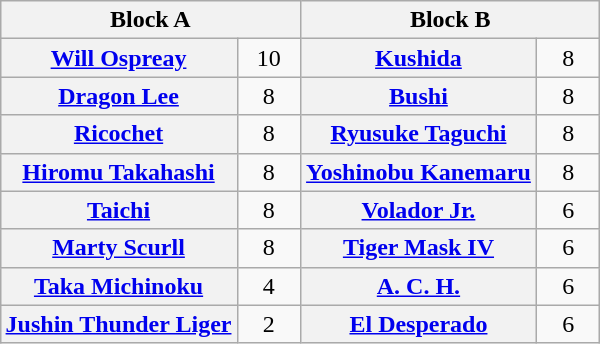<table class="wikitable" style="margin: 1em auto 1em auto;text-align:center">
<tr>
<th colspan="2">Block A</th>
<th colspan="2">Block B</th>
</tr>
<tr>
<th><a href='#'>Will Ospreay</a></th>
<td style="width:35px">10</td>
<th><a href='#'>Kushida</a></th>
<td style="width:35px">8</td>
</tr>
<tr>
<th><a href='#'>Dragon Lee</a></th>
<td>8</td>
<th><a href='#'>Bushi</a></th>
<td>8</td>
</tr>
<tr>
<th><a href='#'>Ricochet</a></th>
<td>8</td>
<th><a href='#'>Ryusuke Taguchi</a></th>
<td>8</td>
</tr>
<tr>
<th><a href='#'>Hiromu Takahashi</a></th>
<td>8</td>
<th><a href='#'>Yoshinobu Kanemaru</a></th>
<td>8</td>
</tr>
<tr>
<th><a href='#'>Taichi</a></th>
<td>8</td>
<th><a href='#'>Volador Jr.</a></th>
<td>6</td>
</tr>
<tr>
<th><a href='#'>Marty Scurll</a></th>
<td>8</td>
<th><a href='#'>Tiger Mask IV</a></th>
<td>6</td>
</tr>
<tr>
<th><a href='#'>Taka Michinoku</a></th>
<td>4</td>
<th><a href='#'>A. C. H.</a></th>
<td>6</td>
</tr>
<tr>
<th><a href='#'>Jushin Thunder Liger</a></th>
<td>2</td>
<th><a href='#'>El Desperado</a></th>
<td>6</td>
</tr>
</table>
